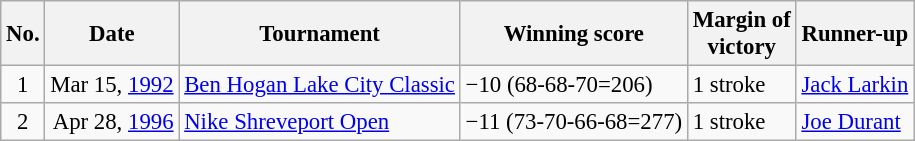<table class="wikitable" style="font-size:95%;">
<tr>
<th>No.</th>
<th>Date</th>
<th>Tournament</th>
<th>Winning score</th>
<th>Margin of<br>victory</th>
<th>Runner-up</th>
</tr>
<tr>
<td align=center>1</td>
<td align=right>Mar 15, <a href='#'>1992</a></td>
<td><a href='#'>Ben Hogan Lake City Classic</a></td>
<td>−10 (68-68-70=206)</td>
<td>1 stroke</td>
<td> <a href='#'>Jack Larkin</a></td>
</tr>
<tr>
<td align=center>2</td>
<td align=right>Apr 28, <a href='#'>1996</a></td>
<td><a href='#'>Nike Shreveport Open</a></td>
<td>−11 (73-70-66-68=277)</td>
<td>1 stroke</td>
<td> <a href='#'>Joe Durant</a></td>
</tr>
</table>
